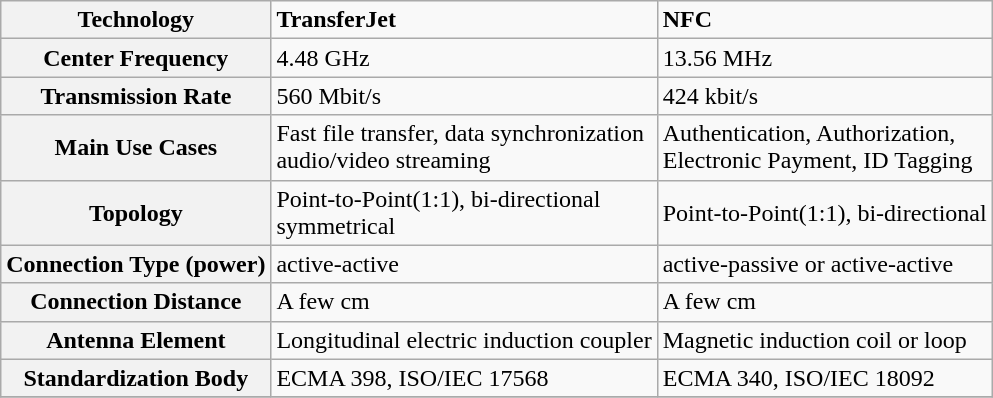<table class="wikitable">
<tr>
<th>Technology</th>
<td><strong>TransferJet</strong></td>
<td><strong>NFC</strong></td>
</tr>
<tr>
<th>Center Frequency</th>
<td>4.48 GHz</td>
<td>13.56 MHz</td>
</tr>
<tr>
<th>Transmission Rate</th>
<td>560 Mbit/s</td>
<td>424 kbit/s</td>
</tr>
<tr>
<th>Main Use Cases</th>
<td>Fast file transfer, data synchronization<br>audio/video streaming</td>
<td>Authentication, Authorization,<br>Electronic Payment, ID Tagging</td>
</tr>
<tr>
<th>Topology</th>
<td>Point-to-Point(1:1), bi-directional<br>symmetrical</td>
<td>Point-to-Point(1:1), bi-directional</td>
</tr>
<tr>
<th>Connection Type (power)</th>
<td>active-active</td>
<td>active-passive or active-active</td>
</tr>
<tr>
<th>Connection Distance</th>
<td>A few cm</td>
<td>A few cm</td>
</tr>
<tr>
<th>Antenna Element</th>
<td>Longitudinal electric induction coupler</td>
<td>Magnetic induction coil or loop</td>
</tr>
<tr>
<th>Standardization Body</th>
<td>ECMA 398, ISO/IEC 17568</td>
<td>ECMA 340, ISO/IEC 18092</td>
</tr>
<tr>
</tr>
</table>
